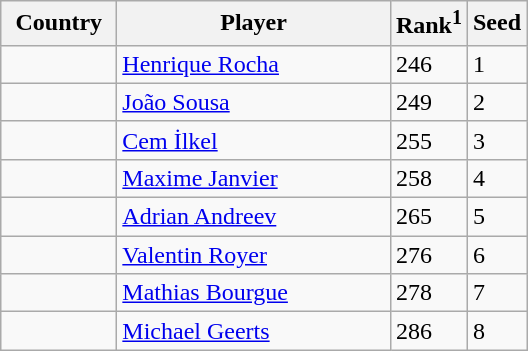<table class="sortable wikitable">
<tr>
<th width="70">Country</th>
<th width="175">Player</th>
<th>Rank<sup>1</sup></th>
<th>Seed</th>
</tr>
<tr>
<td></td>
<td><a href='#'>Henrique Rocha</a></td>
<td>246</td>
<td>1</td>
</tr>
<tr>
<td></td>
<td><a href='#'>João Sousa</a></td>
<td>249</td>
<td>2</td>
</tr>
<tr>
<td></td>
<td><a href='#'>Cem İlkel</a></td>
<td>255</td>
<td>3</td>
</tr>
<tr>
<td></td>
<td><a href='#'>Maxime Janvier</a></td>
<td>258</td>
<td>4</td>
</tr>
<tr>
<td></td>
<td><a href='#'>Adrian Andreev</a></td>
<td>265</td>
<td>5</td>
</tr>
<tr>
<td></td>
<td><a href='#'>Valentin Royer</a></td>
<td>276</td>
<td>6</td>
</tr>
<tr>
<td></td>
<td><a href='#'>Mathias Bourgue</a></td>
<td>278</td>
<td>7</td>
</tr>
<tr>
<td></td>
<td><a href='#'>Michael Geerts</a></td>
<td>286</td>
<td>8</td>
</tr>
</table>
